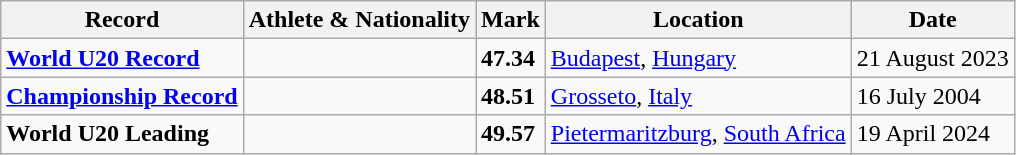<table class="wikitable">
<tr>
<th scope="col">Record</th>
<th scope="col">Athlete & Nationality</th>
<th scope="col">Mark</th>
<th scope="col">Location</th>
<th scope="col">Date</th>
</tr>
<tr>
<td><strong><a href='#'>World U20 Record</a></strong></td>
<td></td>
<td><strong>47.34</strong></td>
<td><a href='#'>Budapest</a>, <a href='#'>Hungary</a></td>
<td>21 August 2023</td>
</tr>
<tr>
<td><strong><a href='#'>Championship Record</a></strong></td>
<td></td>
<td><strong>48.51</strong></td>
<td><a href='#'>Grosseto</a>, <a href='#'>Italy</a></td>
<td>16 July 2004</td>
</tr>
<tr>
<td><strong>World U20 Leading</strong></td>
<td></td>
<td><strong>49.57</strong></td>
<td><a href='#'>Pietermaritzburg</a>, <a href='#'>South Africa</a></td>
<td>19 April 2024</td>
</tr>
</table>
